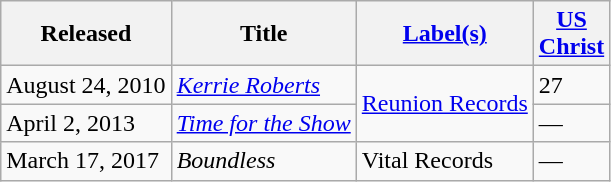<table class="wikitable">
<tr>
<th>Released</th>
<th>Title</th>
<th><a href='#'>Label(s)</a></th>
<th><a href='#'>US<br>Christ</a></th>
</tr>
<tr>
<td>August 24, 2010</td>
<td><em><a href='#'>Kerrie Roberts</a></em></td>
<td rowspan="2"><a href='#'>Reunion Records</a></td>
<td>27</td>
</tr>
<tr>
<td>April 2, 2013</td>
<td><em><a href='#'>Time for the Show</a></em></td>
<td>—</td>
</tr>
<tr>
<td>March 17, 2017</td>
<td><em>Boundless</em></td>
<td rowspan="1">Vital Records</td>
<td>—</td>
</tr>
</table>
